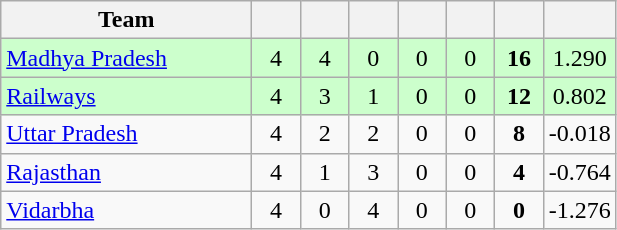<table class="wikitable" style="text-align:center">
<tr>
<th style="width:160px">Team</th>
<th style="width:25px"></th>
<th style="width:25px"></th>
<th style="width:25px"></th>
<th style="width:25px"></th>
<th style="width:25px"></th>
<th style="width:25px"></th>
<th style="width:25px"></th>
</tr>
<tr style="background:#cfc;">
<td style="text-align:left"><a href='#'>Madhya Pradesh</a></td>
<td>4</td>
<td>4</td>
<td>0</td>
<td>0</td>
<td>0</td>
<td><strong>16</strong></td>
<td>1.290</td>
</tr>
<tr style="background:#cfc;">
<td style="text-align:left"><a href='#'>Railways</a></td>
<td>4</td>
<td>3</td>
<td>1</td>
<td>0</td>
<td>0</td>
<td><strong>12</strong></td>
<td>0.802</td>
</tr>
<tr>
<td style="text-align:left"><a href='#'>Uttar Pradesh</a></td>
<td>4</td>
<td>2</td>
<td>2</td>
<td>0</td>
<td>0</td>
<td><strong>8</strong></td>
<td>-0.018</td>
</tr>
<tr>
<td style="text-align:left"><a href='#'>Rajasthan</a></td>
<td>4</td>
<td>1</td>
<td>3</td>
<td>0</td>
<td>0</td>
<td><strong>4</strong></td>
<td>-0.764</td>
</tr>
<tr>
<td style="text-align:left"><a href='#'>Vidarbha</a></td>
<td>4</td>
<td>0</td>
<td>4</td>
<td>0</td>
<td>0</td>
<td><strong>0</strong></td>
<td>-1.276</td>
</tr>
</table>
